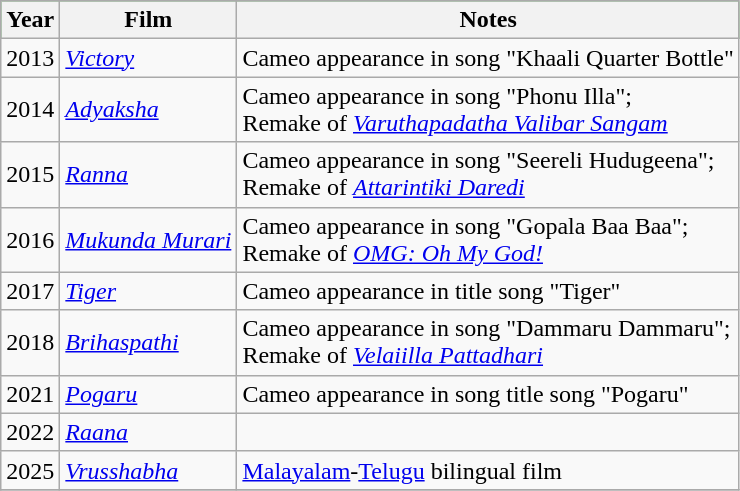<table class="wikitable sortable">
<tr style="background:green; text-align:center;">
<th>Year</th>
<th>Film</th>
<th>Notes</th>
</tr>
<tr>
<td>2013</td>
<td><em><a href='#'>Victory</a></em></td>
<td>Cameo appearance in song "Khaali Quarter Bottle"</td>
</tr>
<tr>
<td>2014</td>
<td><em><a href='#'>Adyaksha</a></em></td>
<td>Cameo appearance in song "Phonu Illa";<br> Remake of <em><a href='#'>Varuthapadatha Valibar Sangam</a></em></td>
</tr>
<tr>
<td>2015</td>
<td><em><a href='#'>Ranna</a></em></td>
<td>Cameo appearance in song "Seereli Hudugeena";<br> Remake of <em><a href='#'>Attarintiki Daredi</a></em></td>
</tr>
<tr>
<td>2016</td>
<td><em><a href='#'>Mukunda Murari</a></em></td>
<td>Cameo appearance in song "Gopala Baa Baa";<br> Remake of <em><a href='#'>OMG: Oh My God!</a></em></td>
</tr>
<tr>
<td>2017</td>
<td><em><a href='#'>Tiger</a></em></td>
<td>Cameo appearance in title song "Tiger"</td>
</tr>
<tr>
<td>2018</td>
<td><em><a href='#'>Brihaspathi</a></em></td>
<td>Cameo appearance in song "Dammaru Dammaru";<br> Remake of <em><a href='#'>Velaiilla Pattadhari</a></em></td>
</tr>
<tr>
<td>2021</td>
<td><em><a href='#'>Pogaru</a></em></td>
<td>Cameo appearance in song title song "Pogaru"</td>
</tr>
<tr>
<td>2022</td>
<td><em><a href='#'>Raana</a></em></td>
<td></td>
</tr>
<tr>
<td>2025</td>
<td><em><a href='#'>Vrusshabha</a></em></td>
<td><a href='#'>Malayalam</a>-<a href='#'>Telugu</a> bilingual film</td>
</tr>
<tr>
</tr>
</table>
